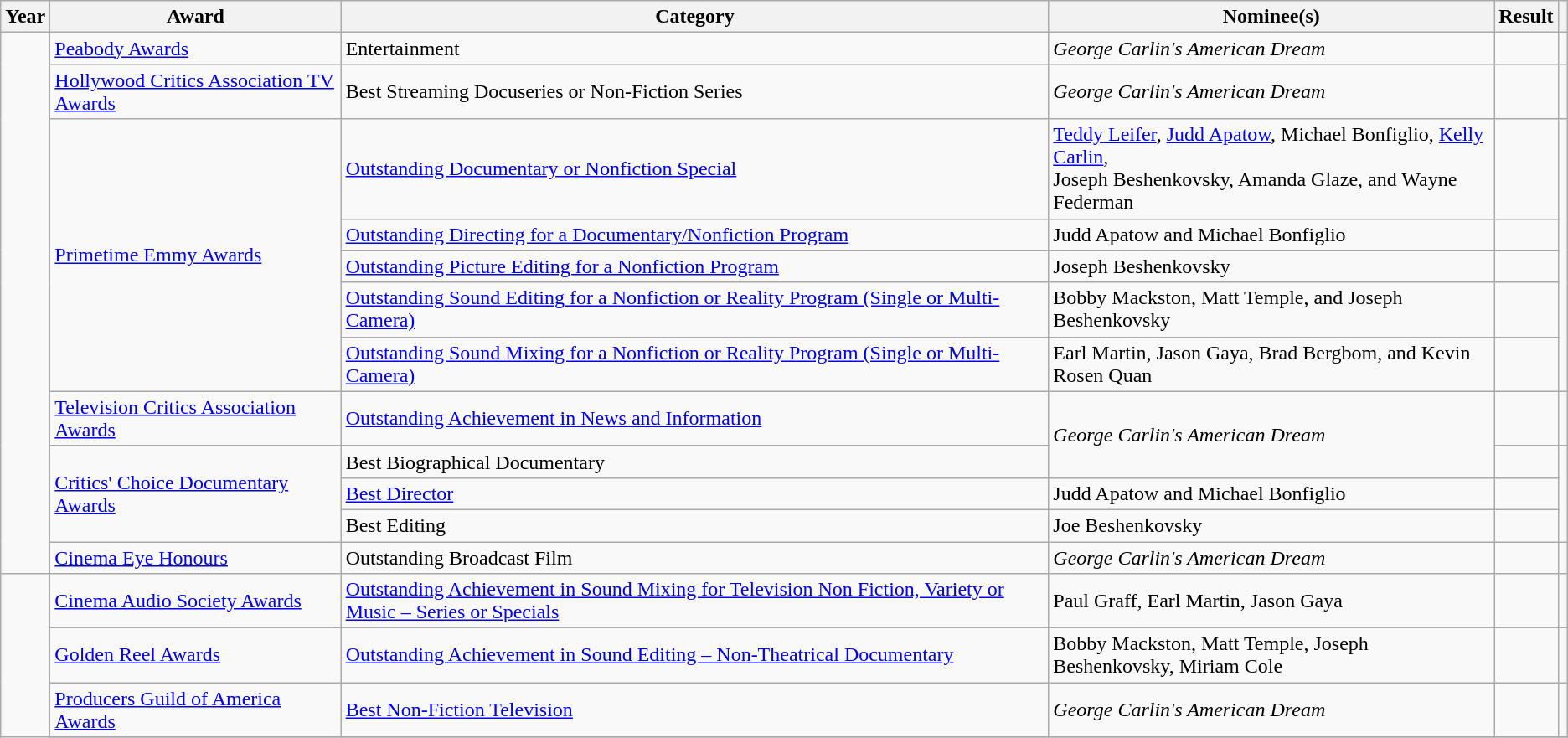<table class="wikitable sortable plainrowheaders">
<tr>
<th>Year</th>
<th>Award</th>
<th>Category</th>
<th>Nominee(s)</th>
<th>Result</th>
<th></th>
</tr>
<tr>
<td rowspan="12"></td>
<td><a href='#'>Peabody Awards</a></td>
<td>Entertainment</td>
<td><em>George Carlin's American Dream</em></td>
<td></td>
<td></td>
</tr>
<tr>
<td><a href='#'>Hollywood Critics Association TV Awards</a></td>
<td>Best Streaming Docuseries or Non-Fiction Series</td>
<td><em>George Carlin's American Dream</em></td>
<td></td>
<td align="center"></td>
</tr>
<tr>
<td rowspan="5"><a href='#'>Primetime Emmy Awards</a></td>
<td><a href='#'>Outstanding Documentary or Nonfiction Special</a></td>
<td><a href='#'>Teddy Leifer</a>, <a href='#'>Judd Apatow</a>, Michael Bonfiglio, <a href='#'>Kelly Carlin</a>, <br> Joseph Beshenkovsky, Amanda Glaze, and Wayne Federman</td>
<td></td>
<td align="center" rowspan="5"> <br> </td>
</tr>
<tr>
<td><a href='#'>Outstanding Directing for a Documentary/Nonfiction Program</a></td>
<td>Judd Apatow and Michael Bonfiglio</td>
<td></td>
</tr>
<tr>
<td><a href='#'>Outstanding Picture Editing for a Nonfiction Program</a></td>
<td>Joseph Beshenkovsky</td>
<td></td>
</tr>
<tr>
<td><a href='#'>Outstanding Sound Editing for a Nonfiction or Reality Program (Single or Multi-Camera)</a></td>
<td>Bobby Mackston, Matt Temple, and Joseph Beshenkovsky</td>
<td></td>
</tr>
<tr>
<td><a href='#'>Outstanding Sound Mixing for a Nonfiction or Reality Program (Single or Multi-Camera)</a></td>
<td>Earl Martin, Jason Gaya, Brad Bergbom, and Kevin Rosen Quan</td>
<td></td>
</tr>
<tr>
<td><a href='#'>Television Critics Association Awards</a></td>
<td><a href='#'>Outstanding Achievement in News and Information</a></td>
<td rowspan="2"><em>George Carlin's American Dream</em></td>
<td></td>
<td align="center"></td>
</tr>
<tr>
<td rowspan="3"><a href='#'>Critics' Choice Documentary Awards</a></td>
<td>Best Biographical Documentary</td>
<td></td>
<td align="center" rowspan="3"></td>
</tr>
<tr>
<td><a href='#'>Best Director</a></td>
<td>Judd Apatow and Michael Bonfiglio</td>
<td></td>
</tr>
<tr>
<td>Best Editing</td>
<td>Joe Beshenkovsky</td>
<td></td>
</tr>
<tr>
<td><a href='#'>Cinema Eye Honours</a></td>
<td>Outstanding Broadcast Film</td>
<td><em>George Carlin's American Dream</em></td>
<td></td>
<td align="center"></td>
</tr>
<tr>
<td rowspan="4"></td>
<td><a href='#'>Cinema Audio Society Awards</a></td>
<td><a href='#'>Outstanding Achievement in Sound Mixing for Television Non Fiction, Variety or Music – Series or Specials</a></td>
<td>Paul Graff, Earl Martin, Jason Gaya </td>
<td></td>
<td align="center"></td>
</tr>
<tr>
<td><a href='#'>Golden Reel Awards</a></td>
<td><a href='#'>Outstanding Achievement in Sound Editing – Non-Theatrical Documentary</a></td>
<td>Bobby Mackston, Matt Temple, Joseph Beshenkovsky, Miriam Cole</td>
<td></td>
<td style="text-align:center;"></td>
</tr>
<tr>
<td><a href='#'>Producers Guild of America Awards</a></td>
<td><a href='#'>Best Non-Fiction Television</a></td>
<td><em>George Carlin's American Dream</em></td>
<td></td>
<td align="center"></td>
</tr>
<tr>
</tr>
</table>
